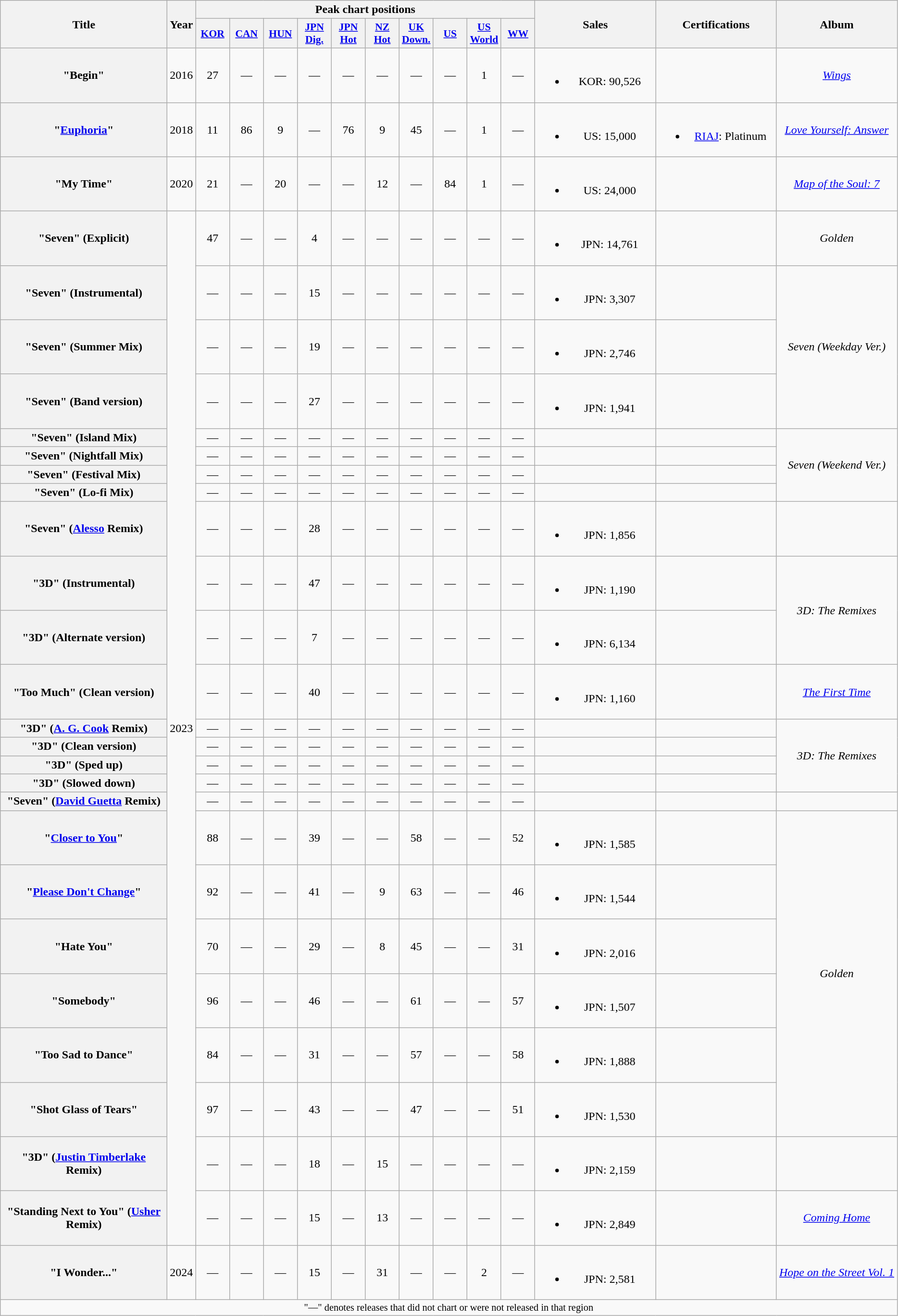<table class="wikitable plainrowheaders" style="text-align:center;" border="1">
<tr>
<th scope="col" rowspan="2" style="width:14em;">Title</th>
<th scope="col" rowspan="2" style="width:1em;">Year</th>
<th scope="col" colspan="10">Peak chart positions</th>
<th scope="col" rowspan="2" style="width:10em;">Sales</th>
<th scope="col" rowspan="2" style="width:10em;">Certifications</th>
<th scope="col" rowspan="2" style="width:10em;">Album</th>
</tr>
<tr>
<th scope="col" style="width:2.8em;font-size:90%;"><a href='#'>KOR</a><br></th>
<th scope="col" style="width:2.8em;font-size:90%;"><a href='#'>CAN</a><br></th>
<th scope="col" style="width:2.8em;font-size:90%;"><a href='#'>HUN</a><br></th>
<th scope=col style="width:2.8em;font-size:90%;"><a href='#'>JPN<br>Dig.</a><br></th>
<th scope="col" style="width:2.8em;font-size:90%;"><a href='#'>JPN<br>Hot</a><br></th>
<th scope="col" style="width:2.8em;font-size:90%;"><a href='#'>NZ<br>Hot</a><br></th>
<th scope="col" style="width:2.8em;font-size:90%;"><a href='#'>UK<br>Down.</a><br></th>
<th scope="col" style="width:2.8em;font-size:90%;"><a href='#'>US</a><br></th>
<th scope="col" style="width:2.8em;font-size:90%;"><a href='#'>US World</a><br></th>
<th scope="col" style="width:2.8em;font-size:90%;"><a href='#'>WW</a><br></th>
</tr>
<tr>
<th scope="row">"Begin"</th>
<td>2016</td>
<td>27</td>
<td>—</td>
<td>—</td>
<td>—</td>
<td>—</td>
<td>—</td>
<td>—</td>
<td>—</td>
<td>1</td>
<td>—</td>
<td><br><ul><li>KOR: 90,526</li></ul></td>
<td></td>
<td><em><a href='#'>Wings</a></em></td>
</tr>
<tr>
<th scope="row">"<a href='#'>Euphoria</a>"</th>
<td>2018</td>
<td>11</td>
<td>86</td>
<td>9</td>
<td>—</td>
<td>76</td>
<td>9</td>
<td>45</td>
<td>—</td>
<td>1</td>
<td>—</td>
<td><br><ul><li>US: 15,000</li></ul></td>
<td><br><ul><li><a href='#'>RIAJ</a>: Platinum</li></ul></td>
<td><em><a href='#'>Love Yourself: Answer</a></em></td>
</tr>
<tr>
<th scope="row">"My Time"</th>
<td>2020</td>
<td>21</td>
<td>—</td>
<td>20</td>
<td>—</td>
<td>—</td>
<td>12</td>
<td>—</td>
<td>84</td>
<td>1</td>
<td>—</td>
<td><br><ul><li>US: 24,000</li></ul></td>
<td></td>
<td><em><a href='#'>Map of the Soul: 7</a></em></td>
</tr>
<tr>
<th scope="row">"Seven" (Explicit)<br></th>
<td rowspan="25">2023</td>
<td>47</td>
<td>—</td>
<td>—</td>
<td>4</td>
<td>—</td>
<td>—</td>
<td>—</td>
<td>—</td>
<td>—</td>
<td>—</td>
<td><br><ul><li>JPN: 14,761</li></ul></td>
<td></td>
<td><em>Golden</em></td>
</tr>
<tr>
<th scope="row">"Seven" (Instrumental)<br></th>
<td>—</td>
<td>—</td>
<td>—</td>
<td>15</td>
<td>—</td>
<td>—</td>
<td>—</td>
<td>—</td>
<td>—</td>
<td>—</td>
<td><br><ul><li>JPN: 3,307</li></ul></td>
<td></td>
<td rowspan="3"><em>Seven (Weekday Ver.)</em></td>
</tr>
<tr>
<th scope="row">"Seven" (Summer Mix)<br></th>
<td>—</td>
<td>—</td>
<td>—</td>
<td>19</td>
<td>—</td>
<td>—</td>
<td>—</td>
<td>—</td>
<td>—</td>
<td>—</td>
<td><br><ul><li>JPN: 2,746</li></ul></td>
<td></td>
</tr>
<tr>
<th scope="row">"Seven" (Band version)<br></th>
<td>—</td>
<td>—</td>
<td>—</td>
<td>27</td>
<td>—</td>
<td>—</td>
<td>—</td>
<td>—</td>
<td>—</td>
<td>—</td>
<td><br><ul><li>JPN: 1,941</li></ul></td>
<td></td>
</tr>
<tr>
<th scope="row">"Seven" (Island Mix)<br></th>
<td>—</td>
<td>—</td>
<td>—</td>
<td>—</td>
<td>—</td>
<td>—</td>
<td>—</td>
<td>—</td>
<td>—</td>
<td>—</td>
<td></td>
<td></td>
<td rowspan="4"><em>Seven (Weekend Ver.)</em></td>
</tr>
<tr>
<th scope="row">"Seven" (Nightfall Mix)<br></th>
<td>—</td>
<td>—</td>
<td>—</td>
<td>—</td>
<td>—</td>
<td>—</td>
<td>—</td>
<td>—</td>
<td>—</td>
<td>—</td>
<td></td>
<td></td>
</tr>
<tr>
<th scope="row">"Seven" (Festival Mix)<br></th>
<td>—</td>
<td>—</td>
<td>—</td>
<td>—</td>
<td>—</td>
<td>—</td>
<td>—</td>
<td>—</td>
<td>—</td>
<td>—</td>
<td></td>
<td></td>
</tr>
<tr>
<th scope="row">"Seven" (Lo-fi Mix)<br></th>
<td>—</td>
<td>—</td>
<td>—</td>
<td>—</td>
<td>—</td>
<td>—</td>
<td>—</td>
<td>—</td>
<td>—</td>
<td>—</td>
<td></td>
<td></td>
</tr>
<tr>
<th scope="row">"Seven" (<a href='#'>Alesso</a> Remix)<br></th>
<td>—</td>
<td>—</td>
<td>—</td>
<td>28</td>
<td>—</td>
<td>—</td>
<td>—</td>
<td>—</td>
<td>—</td>
<td>—</td>
<td><br><ul><li>JPN: 1,856</li></ul></td>
<td></td>
<td></td>
</tr>
<tr>
<th scope="row">"3D" (Instrumental)<br></th>
<td>—</td>
<td>—</td>
<td>—</td>
<td>47</td>
<td>—</td>
<td>—</td>
<td>—</td>
<td>—</td>
<td>—</td>
<td>—</td>
<td><br><ul><li>JPN: 1,190</li></ul></td>
<td></td>
<td rowspan="2"><em>3D: The Remixes</em></td>
</tr>
<tr>
<th scope="row">"3D" (Alternate version)</th>
<td>—</td>
<td>—</td>
<td>—</td>
<td>7</td>
<td>—</td>
<td>—</td>
<td>—</td>
<td>—</td>
<td>—</td>
<td>—</td>
<td><br><ul><li>JPN: 6,134</li></ul></td>
<td></td>
</tr>
<tr>
<th scope="row">"Too Much" (Clean version)<br></th>
<td>—</td>
<td>—</td>
<td>—</td>
<td>40</td>
<td>—</td>
<td>—</td>
<td>—</td>
<td>—</td>
<td>—</td>
<td>—</td>
<td><br><ul><li>JPN: 1,160</li></ul></td>
<td></td>
<td><em><a href='#'>The First Time</a></em></td>
</tr>
<tr>
<th scope="row">"3D" (<a href='#'>A. G. Cook</a> Remix)<br></th>
<td>—</td>
<td>—</td>
<td>—</td>
<td>—</td>
<td>—</td>
<td>—</td>
<td>—</td>
<td>—</td>
<td>—</td>
<td>—</td>
<td></td>
<td></td>
<td rowspan="4"><em>3D: The Remixes</em></td>
</tr>
<tr>
<th scope="row">"3D" (Clean version)<br></th>
<td>—</td>
<td>—</td>
<td>—</td>
<td>—</td>
<td>—</td>
<td>—</td>
<td>—</td>
<td>—</td>
<td>—</td>
<td>—</td>
<td></td>
<td></td>
</tr>
<tr>
<th scope="row">"3D" (Sped up)<br></th>
<td>—</td>
<td>—</td>
<td>—</td>
<td>—</td>
<td>—</td>
<td>—</td>
<td>—</td>
<td>—</td>
<td>—</td>
<td>—</td>
<td></td>
<td></td>
</tr>
<tr>
<th scope="row">"3D" (Slowed down)<br></th>
<td>—</td>
<td>—</td>
<td>—</td>
<td>—</td>
<td>—</td>
<td>—</td>
<td>—</td>
<td>—</td>
<td>—</td>
<td>—</td>
<td></td>
<td></td>
</tr>
<tr>
<th scope="row">"Seven" (<a href='#'>David Guetta</a> Remix)<br></th>
<td>—</td>
<td>—</td>
<td>—</td>
<td>—</td>
<td>—</td>
<td>—</td>
<td>—</td>
<td>—</td>
<td>—</td>
<td>—</td>
<td></td>
<td></td>
<td></td>
</tr>
<tr>
<th scope="row">"<a href='#'>Closer to You</a>"<br></th>
<td>88</td>
<td>—</td>
<td>—</td>
<td>39</td>
<td>—</td>
<td>—</td>
<td>58</td>
<td>—</td>
<td>—</td>
<td>52</td>
<td><br><ul><li>JPN: 1,585</li></ul></td>
<td></td>
<td rowspan="6"><em>Golden</em></td>
</tr>
<tr>
<th scope="row">"<a href='#'>Please Don't Change</a>"<br></th>
<td>92</td>
<td>—</td>
<td>—</td>
<td>41</td>
<td>—</td>
<td>9</td>
<td>63</td>
<td>—</td>
<td>—</td>
<td>46</td>
<td><br><ul><li>JPN: 1,544</li></ul></td>
<td></td>
</tr>
<tr>
<th scope="row">"Hate You"</th>
<td>70</td>
<td>—</td>
<td>—</td>
<td>29</td>
<td>—</td>
<td>8</td>
<td>45</td>
<td>—</td>
<td>—</td>
<td>31</td>
<td><br><ul><li>JPN: 2,016</li></ul></td>
<td></td>
</tr>
<tr>
<th scope="row">"Somebody"</th>
<td>96</td>
<td>—</td>
<td>—</td>
<td>46</td>
<td>—</td>
<td>—</td>
<td>61</td>
<td>—</td>
<td>—</td>
<td>57</td>
<td><br><ul><li>JPN: 1,507</li></ul></td>
<td></td>
</tr>
<tr>
<th scope="row">"Too Sad to Dance"</th>
<td>84</td>
<td>—</td>
<td>—</td>
<td>31</td>
<td>—</td>
<td>—</td>
<td>57</td>
<td>—</td>
<td>—</td>
<td>58</td>
<td><br><ul><li>JPN: 1,888</li></ul></td>
<td></td>
</tr>
<tr>
<th scope="row">"Shot Glass of Tears"</th>
<td>97</td>
<td>—</td>
<td>—</td>
<td>43</td>
<td>—</td>
<td>—</td>
<td>47</td>
<td>—</td>
<td>—</td>
<td>51</td>
<td><br><ul><li>JPN: 1,530</li></ul></td>
<td></td>
</tr>
<tr>
<th scope="row">"3D" (<a href='#'>Justin Timberlake</a> Remix)</th>
<td>—</td>
<td>—</td>
<td>—</td>
<td>18</td>
<td>—</td>
<td>15</td>
<td>—</td>
<td>—</td>
<td>—</td>
<td>—</td>
<td><br><ul><li>JPN: 2,159</li></ul></td>
<td></td>
<td></td>
</tr>
<tr>
<th scope="row">"Standing Next to You" (<a href='#'>Usher</a> Remix)</th>
<td>—</td>
<td>—</td>
<td>—</td>
<td>15</td>
<td>—</td>
<td>13</td>
<td>—</td>
<td>—</td>
<td>—</td>
<td>—</td>
<td><br><ul><li>JPN: 2,849</li></ul></td>
<td></td>
<td><em><a href='#'>Coming Home</a></em></td>
</tr>
<tr>
<th scope="row">"I Wonder..."<br></th>
<td>2024</td>
<td>—</td>
<td>—</td>
<td>—</td>
<td>15</td>
<td>—</td>
<td>31</td>
<td>—</td>
<td>—</td>
<td>2</td>
<td>—</td>
<td><br><ul><li>JPN: 2,581</li></ul></td>
<td></td>
<td><em><a href='#'>Hope on the Street Vol. 1</a></em></td>
</tr>
<tr>
<td colspan="15" style="font-size:85%">"—" denotes releases that did not chart or were not released in that region</td>
</tr>
</table>
